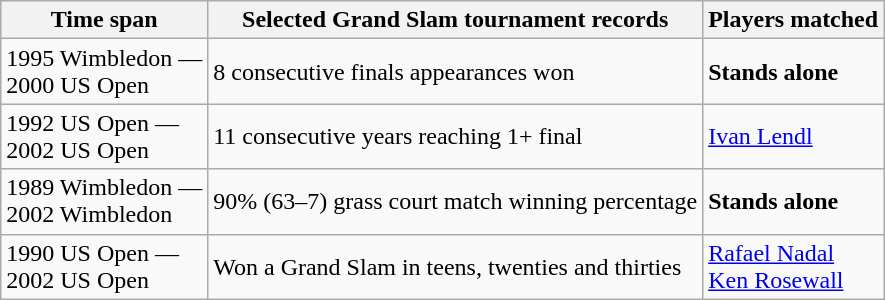<table class="wikitable collapsible collapsed">
<tr>
<th>Time span</th>
<th>Selected Grand Slam tournament records</th>
<th>Players matched</th>
</tr>
<tr>
<td>1995 Wimbledon —<br> 2000 US Open</td>
<td>8 consecutive finals appearances won</td>
<td><strong>Stands alone</strong></td>
</tr>
<tr>
<td>1992 US Open —<br> 2002 US Open</td>
<td>11 consecutive years reaching 1+ final</td>
<td><a href='#'>Ivan Lendl</a></td>
</tr>
<tr>
<td>1989 Wimbledon —<br> 2002 Wimbledon</td>
<td>90% (63–7) grass court match winning percentage</td>
<td><strong>Stands alone</strong></td>
</tr>
<tr>
<td>1990 US Open —<br> 2002 US Open</td>
<td>Won a Grand Slam in teens, twenties and thirties</td>
<td><a href='#'>Rafael Nadal</a><br><a href='#'>Ken Rosewall</a></td>
</tr>
</table>
